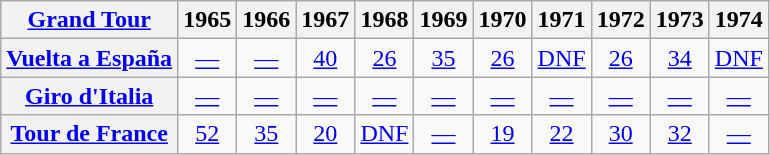<table class="wikitable plainrowheaders">
<tr>
<th scope="col"><a href='#'>Grand Tour</a></th>
<th scope="col">1965</th>
<th scope="col">1966</th>
<th scope="col">1967</th>
<th scope="col">1968</th>
<th scope="col">1969</th>
<th scope="col">1970</th>
<th scope="col">1971</th>
<th scope="col">1972</th>
<th scope="col">1973</th>
<th scope="col">1974</th>
</tr>
<tr style="text-align:center;">
<th scope="row"> <a href='#'>Vuelta a España</a></th>
<td><a href='#'>—</a></td>
<td><a href='#'>—</a></td>
<td><a href='#'>40</a></td>
<td><a href='#'>26</a></td>
<td><a href='#'>35</a></td>
<td><a href='#'>26</a></td>
<td><a href='#'>DNF</a></td>
<td><a href='#'>26</a></td>
<td><a href='#'>34</a></td>
<td><a href='#'>DNF</a></td>
</tr>
<tr style="text-align:center;">
<th scope="row"> <a href='#'>Giro d'Italia</a></th>
<td><a href='#'>—</a></td>
<td><a href='#'>—</a></td>
<td><a href='#'>—</a></td>
<td><a href='#'>—</a></td>
<td><a href='#'>—</a></td>
<td><a href='#'>—</a></td>
<td><a href='#'>—</a></td>
<td><a href='#'>—</a></td>
<td><a href='#'>—</a></td>
<td><a href='#'>—</a></td>
</tr>
<tr style="text-align:center;">
<th scope="row"> <a href='#'>Tour de France</a></th>
<td><a href='#'>52</a></td>
<td><a href='#'>35</a></td>
<td><a href='#'>20</a></td>
<td><a href='#'>DNF</a></td>
<td><a href='#'>—</a></td>
<td><a href='#'>19</a></td>
<td><a href='#'>22</a></td>
<td><a href='#'>30</a></td>
<td><a href='#'>32</a></td>
<td><a href='#'>—</a></td>
</tr>
</table>
